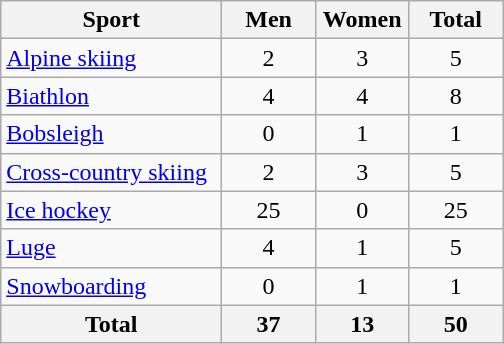<table class="wikitable sortable" style="text-align:center;">
<tr>
<th width=140>Sport</th>
<th width=55>Men</th>
<th width=55>Women</th>
<th width=55>Total</th>
</tr>
<tr>
<td align=left><a href='#'>Alpine skiing</a></td>
<td>2</td>
<td>3</td>
<td>5</td>
</tr>
<tr>
<td align=left><a href='#'>Biathlon</a></td>
<td>4</td>
<td>4</td>
<td>8</td>
</tr>
<tr>
<td align=left><a href='#'>Bobsleigh</a></td>
<td>0</td>
<td>1</td>
<td>1</td>
</tr>
<tr>
<td align=left><a href='#'>Cross-country skiing</a></td>
<td>2</td>
<td>3</td>
<td>5</td>
</tr>
<tr>
<td align=left><a href='#'>Ice hockey</a></td>
<td>25</td>
<td>0</td>
<td>25</td>
</tr>
<tr>
<td align=left><a href='#'>Luge</a></td>
<td>4</td>
<td>1</td>
<td>5</td>
</tr>
<tr>
<td align=left><a href='#'>Snowboarding</a></td>
<td>0</td>
<td>1</td>
<td>1</td>
</tr>
<tr>
<th>Total</th>
<th>37</th>
<th>13</th>
<th>50</th>
</tr>
</table>
